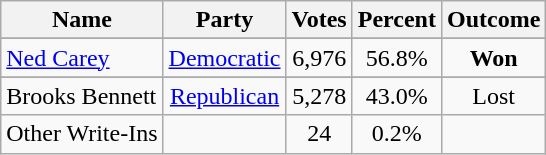<table class=wikitable style="text-align:center">
<tr>
<th>Name</th>
<th>Party</th>
<th>Votes</th>
<th>Percent</th>
<th>Outcome</th>
</tr>
<tr>
</tr>
<tr>
<td align=left><a href='#'>Ned Carey</a></td>
<td><a href='#'>Democratic</a></td>
<td>6,976</td>
<td>56.8%</td>
<td><strong>Won</strong></td>
</tr>
<tr>
</tr>
<tr>
<td align=left>Brooks Bennett</td>
<td><a href='#'>Republican</a></td>
<td>5,278</td>
<td>43.0%</td>
<td>Lost</td>
</tr>
<tr>
<td align=left>Other Write-Ins</td>
<td></td>
<td>24</td>
<td>0.2%</td>
<td></td>
</tr>
</table>
